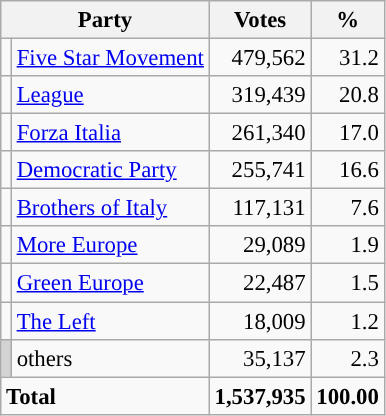<table class="wikitable" style="font-size:95%">
<tr>
<th colspan=2>Party</th>
<th>Votes</th>
<th>%</th>
</tr>
<tr>
<td></td>
<td><a href='#'>Five Star Movement</a></td>
<td align=right>479,562</td>
<td align=right>31.2</td>
</tr>
<tr>
<td></td>
<td><a href='#'>League</a></td>
<td align=right>319,439</td>
<td align=right>20.8</td>
</tr>
<tr>
<td></td>
<td><a href='#'>Forza Italia</a></td>
<td align=right>261,340</td>
<td align=right>17.0</td>
</tr>
<tr>
<td></td>
<td><a href='#'>Democratic Party</a></td>
<td align=right>255,741</td>
<td align=right>16.6</td>
</tr>
<tr>
<td></td>
<td><a href='#'>Brothers of Italy</a></td>
<td align=right>117,131</td>
<td align=right>7.6</td>
</tr>
<tr>
<td></td>
<td><a href='#'>More Europe</a></td>
<td align=right>29,089</td>
<td align=right>1.9</td>
</tr>
<tr>
<td></td>
<td><a href='#'>Green Europe</a></td>
<td align=right>22,487</td>
<td align=right>1.5</td>
</tr>
<tr>
<td></td>
<td><a href='#'>The Left</a></td>
<td align=right>18,009</td>
<td align=right>1.2</td>
</tr>
<tr>
<td style="background-color: lightgrey"></td>
<td>others</td>
<td align=right>35,137</td>
<td align=right>2.3</td>
</tr>
<tr>
<td colspan=2><strong>Total</strong></td>
<td align=right><strong>1,537,935</strong></td>
<td align=right><strong>100.00</strong></td>
</tr>
</table>
